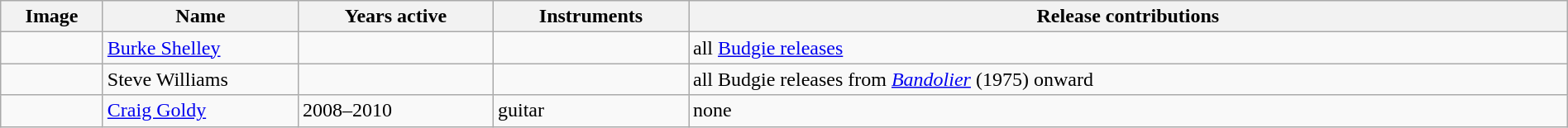<table class="wikitable" border="1" width=100%>
<tr>
<th width="75">Image</th>
<th width="150">Name</th>
<th width="150">Years active</th>
<th width="150">Instruments</th>
<th>Release contributions</th>
</tr>
<tr>
<td></td>
<td><a href='#'>Burke Shelley</a></td>
<td></td>
<td></td>
<td>all <a href='#'>Budgie releases</a></td>
</tr>
<tr>
<td></td>
<td>Steve Williams</td>
<td></td>
<td></td>
<td>all Budgie releases from <em><a href='#'>Bandolier</a></em> (1975) onward</td>
</tr>
<tr>
<td></td>
<td><a href='#'>Craig Goldy</a></td>
<td>2008–2010</td>
<td>guitar</td>
<td>none</td>
</tr>
</table>
